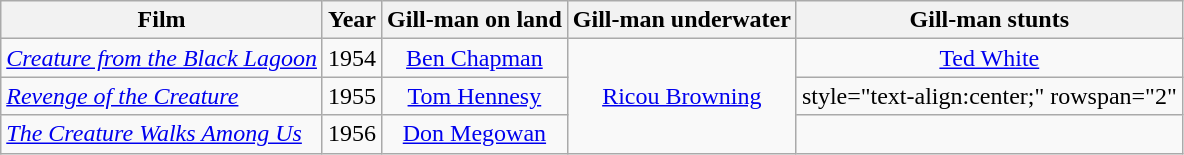<table class="wikitable">
<tr>
<th scope="col">Film</th>
<th scope="col">Year</th>
<th scope="col">Gill-man on land</th>
<th scope="col">Gill-man underwater</th>
<th scope="col">Gill-man stunts</th>
</tr>
<tr>
<td scope="row"><em><a href='#'>Creature from the Black Lagoon</a></em></td>
<td style="text-align:center;">1954</td>
<td style="text-align:center;"><a href='#'>Ben Chapman</a></td>
<td style="text-align:center;"   rowspan="3"><a href='#'>Ricou Browning</a></td>
<td style="text-align:center;"><a href='#'>Ted White</a></td>
</tr>
<tr>
<td scope="row"><em><a href='#'>Revenge of the Creature</a></em></td>
<td style="text-align:center;">1955</td>
<td style="text-align:center;"><a href='#'>Tom Hennesy</a></td>
<td>style="text-align:center;" rowspan="2" </td>
</tr>
<tr>
<td scope="row"><em><a href='#'>The Creature Walks Among Us</a></em></td>
<td style="text-align:center;">1956</td>
<td style="text-align:center;"><a href='#'>Don Megowan</a></td>
</tr>
</table>
